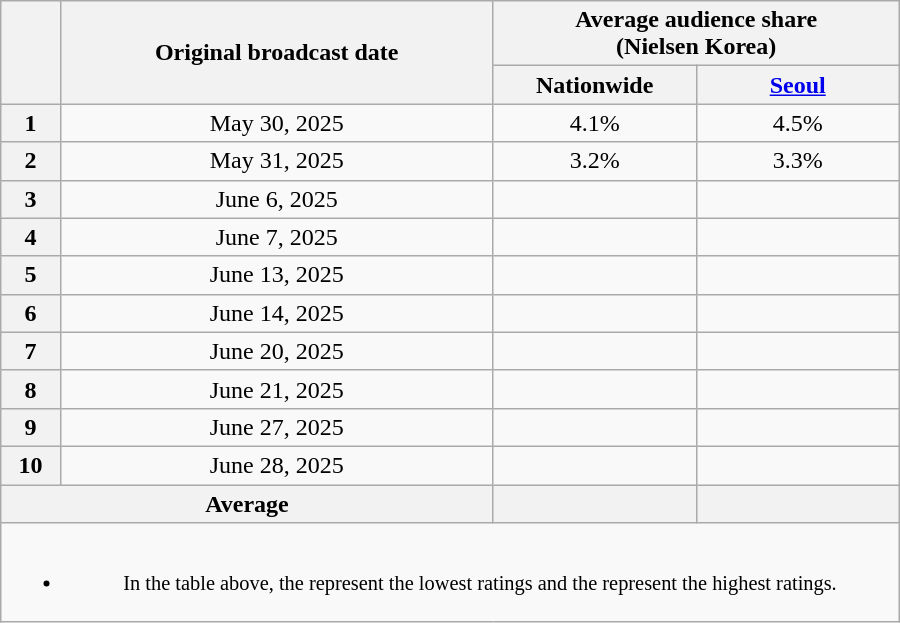<table class="wikitable" style="margin-left:auto; margin-right:auto; width:600px; text-align:center">
<tr>
<th scope="col" rowspan="2"></th>
<th scope="col" rowspan="2">Original broadcast date</th>
<th scope="col" colspan="2">Average audience share<br>(Nielsen Korea)</th>
</tr>
<tr>
<th scope="col" style="width:8em">Nationwide</th>
<th scope="col" style="width:8em"><a href='#'>Seoul</a></th>
</tr>
<tr>
<th scope="row">1</th>
<td>May 30, 2025</td>
<td>4.1% </td>
<td>4.5% </td>
</tr>
<tr>
<th scope="row">2</th>
<td>May 31, 2025</td>
<td>3.2% </td>
<td>3.3% </td>
</tr>
<tr>
<th scope="row">3</th>
<td>June 6, 2025</td>
<td></td>
<td></td>
</tr>
<tr>
<th scope="row">4</th>
<td>June 7, 2025</td>
<td></td>
<td></td>
</tr>
<tr>
<th scope="row">5</th>
<td>June 13, 2025</td>
<td></td>
<td></td>
</tr>
<tr>
<th scope="row">6</th>
<td>June 14, 2025</td>
<td></td>
<td></td>
</tr>
<tr>
<th scope="row">7</th>
<td>June 20, 2025</td>
<td></td>
<td></td>
</tr>
<tr>
<th scope="row">8</th>
<td>June 21, 2025</td>
<td></td>
<td></td>
</tr>
<tr>
<th scope="row">9</th>
<td>June 27, 2025</td>
<td></td>
<td></td>
</tr>
<tr>
<th scope="row">10</th>
<td>June 28, 2025</td>
<td></td>
<td></td>
</tr>
<tr>
<th scope="col" colspan="2">Average</th>
<th scope="col"></th>
<th scope="col"></th>
</tr>
<tr>
<td colspan="5" style="font-size:85%"><br><ul><li>In the table above, the <strong></strong> represent the lowest ratings and the <strong></strong> represent the highest ratings.</li></ul></td>
</tr>
</table>
